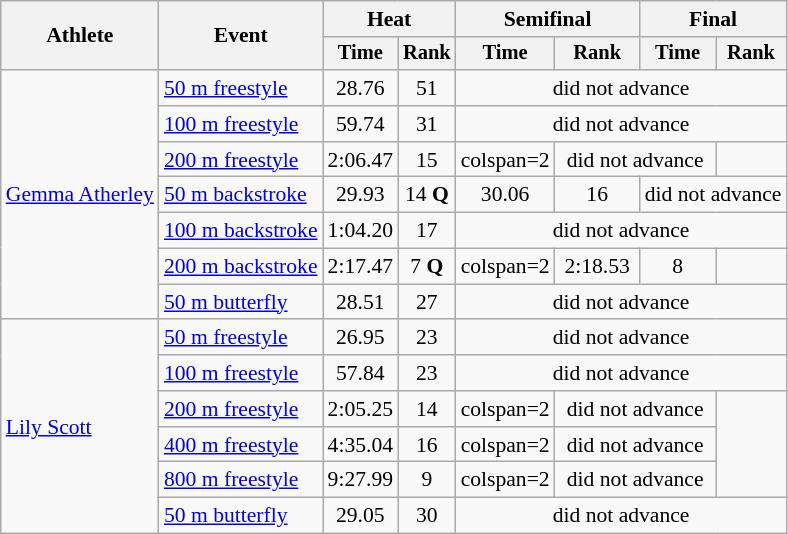<table class=wikitable style=font-size:90%>
<tr>
<th rowspan=2>Athlete</th>
<th rowspan=2>Event</th>
<th colspan=2>Heat</th>
<th colspan=2>Semifinal</th>
<th colspan=2>Final</th>
</tr>
<tr style=font-size:95%>
<th>Time</th>
<th>Rank</th>
<th>Time</th>
<th>Rank</th>
<th>Time</th>
<th>Rank</th>
</tr>
<tr align=center>
<td align=left rowspan=7><a href='#'>Gemma Atherley</a></td>
<td align=left rowspan="1"><a href='#'>50 m freestyle</a></td>
<td>28.76</td>
<td>51</td>
<td colspan=4>did not advance</td>
</tr>
<tr align=center>
<td align=left rowspan="1"><a href='#'>100 m freestyle</a></td>
<td>59.74</td>
<td>31</td>
<td colspan=4>did not advance</td>
</tr>
<tr align=center>
<td align=left rowspan="1"><a href='#'>200 m freestyle</a></td>
<td>2:06.47</td>
<td>15</td>
<td>colspan=2 </td>
<td colspan=2>did not advance</td>
</tr>
<tr align=center>
<td align=left rowspan="1"><a href='#'>50 m backstroke</a></td>
<td>29.93</td>
<td>14 <strong>Q</strong></td>
<td>30.06</td>
<td>16</td>
<td colspan=2>did not advance</td>
</tr>
<tr align=center>
<td align=left rowspan="1"><a href='#'>100 m backstroke</a></td>
<td>1:04.20</td>
<td>17</td>
<td colspan=4>did not advance</td>
</tr>
<tr align=center>
<td align=left rowspan="1"><a href='#'>200 m backstroke</a></td>
<td>2:17.47</td>
<td>7 <strong>Q</strong></td>
<td>colspan=2 </td>
<td>2:18.53</td>
<td>8</td>
</tr>
<tr align=center>
<td align=left rowspan="1"><a href='#'>50 m butterfly</a></td>
<td>28.51</td>
<td>27</td>
<td colspan=4>did not advance</td>
</tr>
<tr align=center>
<td align=left rowspan=6><a href='#'>Lily Scott</a></td>
<td align=left rowspan="1"><a href='#'>50 m freestyle</a></td>
<td>26.95</td>
<td>23</td>
<td colspan=4>did not advance</td>
</tr>
<tr align=center>
<td align=left rowspan="1"><a href='#'>100 m freestyle</a></td>
<td>57.84</td>
<td>23</td>
<td colspan=4>did not advance</td>
</tr>
<tr align=center>
<td align=left rowspan="1"><a href='#'>200 m freestyle</a></td>
<td>2:05.25</td>
<td>14</td>
<td>colspan=2 </td>
<td colspan=2>did not advance</td>
</tr>
<tr align=center>
<td align=left rowspan="1"><a href='#'>400 m freestyle</a></td>
<td>4:35.04</td>
<td>16</td>
<td>colspan=2 </td>
<td colspan=2>did not advance</td>
</tr>
<tr align=center>
<td align=left rowspan="1"><a href='#'>800 m freestyle</a></td>
<td>9:27.99</td>
<td>9</td>
<td>colspan=2 </td>
<td colspan=2>did not advance</td>
</tr>
<tr align=center>
<td align=left rowspan="1"><a href='#'>50 m butterfly</a></td>
<td>29.05</td>
<td>30</td>
<td colspan=4>did not advance</td>
</tr>
</table>
